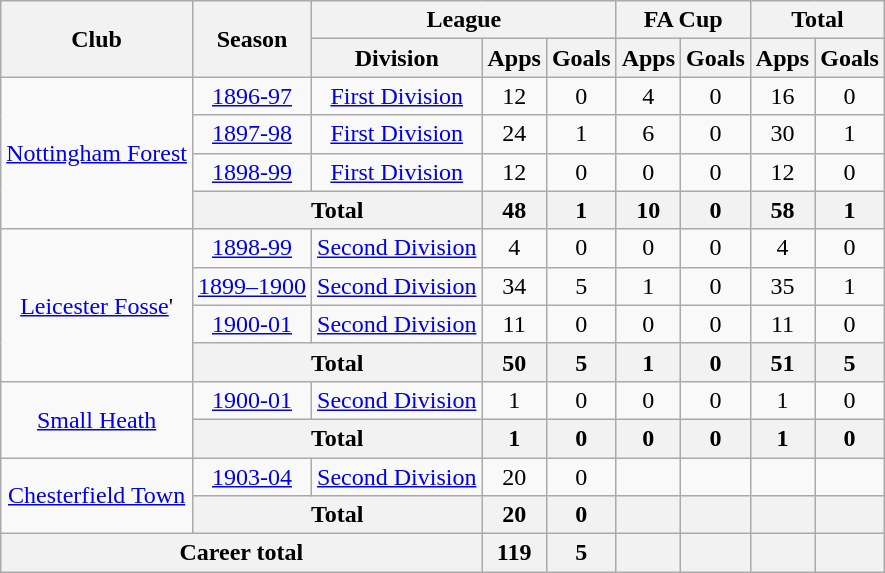<table class="wikitable" style="text-align: center;">
<tr>
<th rowspan="2">Club</th>
<th rowspan="2">Season</th>
<th colspan="3">League</th>
<th colspan="2">FA Cup</th>
<th colspan="2">Total</th>
</tr>
<tr>
<th>Division</th>
<th>Apps</th>
<th>Goals</th>
<th>Apps</th>
<th>Goals</th>
<th>Apps</th>
<th>Goals</th>
</tr>
<tr>
<td rowspan="4"><a href='#'>Nottingham Forest</a></td>
<td><a href='#'>1896-97</a></td>
<td><a href='#'>First Division</a></td>
<td>12</td>
<td>0</td>
<td>4</td>
<td>0</td>
<td>16</td>
<td>0</td>
</tr>
<tr>
<td><a href='#'>1897-98</a></td>
<td><a href='#'>First Division</a></td>
<td>24</td>
<td>1</td>
<td>6</td>
<td>0</td>
<td>30</td>
<td>1</td>
</tr>
<tr>
<td><a href='#'>1898-99</a></td>
<td><a href='#'>First Division</a></td>
<td>12</td>
<td>0</td>
<td>0</td>
<td>0</td>
<td>12</td>
<td>0</td>
</tr>
<tr>
<th colspan="2">Total</th>
<th>48</th>
<th>1</th>
<th>10</th>
<th>0</th>
<th>58</th>
<th>1</th>
</tr>
<tr>
<td rowspan="4"><a href='#'>Leicester Fosse</a>'</td>
<td><a href='#'>1898-99</a></td>
<td><a href='#'>Second Division</a></td>
<td>4</td>
<td>0</td>
<td>0</td>
<td>0</td>
<td>4</td>
<td>0</td>
</tr>
<tr>
<td><a href='#'>1899–1900</a></td>
<td><a href='#'>Second Division</a></td>
<td>34</td>
<td>5</td>
<td>1</td>
<td>0</td>
<td>35</td>
<td>1</td>
</tr>
<tr>
<td><a href='#'>1900-01</a></td>
<td><a href='#'>Second Division</a></td>
<td>11</td>
<td>0</td>
<td>0</td>
<td>0</td>
<td>11</td>
<td>0</td>
</tr>
<tr>
<th colspan="2">Total</th>
<th>50</th>
<th>5</th>
<th>1</th>
<th>0</th>
<th>51</th>
<th>5</th>
</tr>
<tr>
<td rowspan="2"><a href='#'>Small Heath</a></td>
<td><a href='#'>1900-01</a></td>
<td><a href='#'>Second Division</a></td>
<td>1</td>
<td>0</td>
<td>0</td>
<td>0</td>
<td>1</td>
<td>0</td>
</tr>
<tr>
<th colspan="2">Total</th>
<th>1</th>
<th>0</th>
<th>0</th>
<th>0</th>
<th>1</th>
<th>0</th>
</tr>
<tr>
<td rowspan="2"><a href='#'>Chesterfield Town</a></td>
<td><a href='#'>1903-04</a></td>
<td><a href='#'>Second Division</a></td>
<td>20</td>
<td>0</td>
<td></td>
<td></td>
<td></td>
<td></td>
</tr>
<tr>
<th colspan="2">Total</th>
<th>20</th>
<th>0</th>
<th></th>
<th></th>
<th></th>
<th></th>
</tr>
<tr>
<th colspan="3">Career total</th>
<th>119</th>
<th>5</th>
<th></th>
<th></th>
<th></th>
<th></th>
</tr>
</table>
